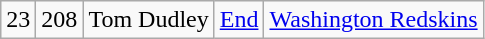<table class="wikitable" style="text-align:center">
<tr>
<td>23</td>
<td>208</td>
<td>Tom Dudley</td>
<td><a href='#'>End</a></td>
<td><a href='#'>Washington Redskins</a></td>
</tr>
</table>
